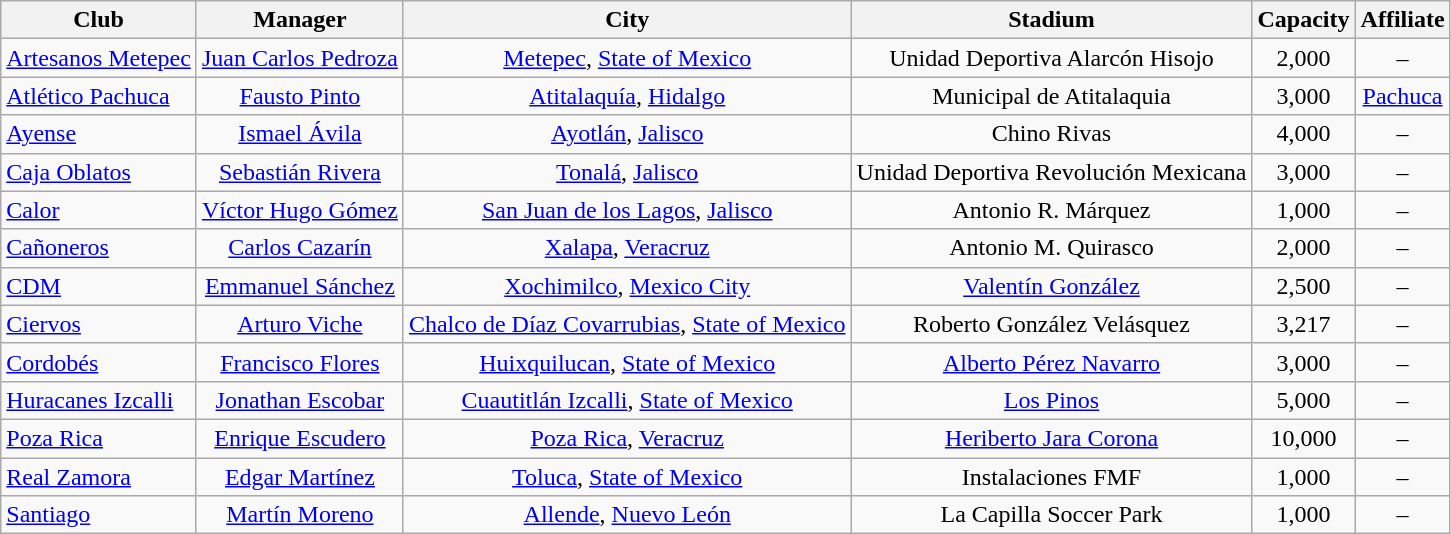<table class="wikitable sortable" style="text-align: center;">
<tr>
<th>Club</th>
<th>Manager</th>
<th>City</th>
<th>Stadium</th>
<th>Capacity</th>
<th>Affiliate</th>
</tr>
<tr>
<td align="left"><a href='#'>Artesanos Metepec</a></td>
<td> <a href='#'>Juan Carlos Pedroza</a></td>
<td><a href='#'>Metepec</a>, <a href='#'>State of Mexico</a></td>
<td>Unidad Deportiva Alarcón Hisojo</td>
<td>2,000</td>
<td>–</td>
</tr>
<tr>
<td align="left"><a href='#'>Atlético Pachuca</a></td>
<td> <a href='#'>Fausto Pinto</a></td>
<td><a href='#'>Atitalaquía</a>, <a href='#'>Hidalgo</a></td>
<td>Municipal de Atitalaquia</td>
<td>3,000</td>
<td><a href='#'>Pachuca</a></td>
</tr>
<tr>
<td align="left"><a href='#'>Ayense</a></td>
<td> <a href='#'>Ismael Ávila</a></td>
<td><a href='#'>Ayotlán</a>, <a href='#'>Jalisco</a></td>
<td>Chino Rivas</td>
<td>4,000</td>
<td>–</td>
</tr>
<tr>
<td align="left"><a href='#'>Caja Oblatos</a></td>
<td> <a href='#'>Sebastián Rivera</a></td>
<td><a href='#'>Tonalá</a>, <a href='#'>Jalisco</a></td>
<td>Unidad Deportiva Revolución Mexicana</td>
<td>3,000</td>
<td>–</td>
</tr>
<tr>
<td align="left"><a href='#'>Calor</a></td>
<td> <a href='#'>Víctor Hugo Gómez</a></td>
<td><a href='#'>San Juan de los Lagos</a>, <a href='#'>Jalisco</a></td>
<td>Antonio R. Márquez</td>
<td>1,000</td>
<td>–</td>
</tr>
<tr>
<td align="left"><a href='#'>Cañoneros</a></td>
<td> <a href='#'>Carlos Cazarín</a></td>
<td><a href='#'>Xalapa</a>, <a href='#'>Veracruz</a></td>
<td>Antonio M. Quirasco</td>
<td>2,000</td>
<td>–</td>
</tr>
<tr>
<td align="left"><a href='#'>CDM</a></td>
<td> <a href='#'>Emmanuel Sánchez</a></td>
<td><a href='#'>Xochimilco</a>, <a href='#'>Mexico City</a></td>
<td><a href='#'>Valentín González</a></td>
<td>2,500</td>
<td>–</td>
</tr>
<tr>
<td align="left"><a href='#'>Ciervos</a></td>
<td> <a href='#'>Arturo Viche</a></td>
<td><a href='#'>Chalco de Díaz Covarrubias</a>, <a href='#'>State of Mexico</a></td>
<td>Roberto González Velásquez</td>
<td>3,217</td>
<td>–</td>
</tr>
<tr>
<td align="left"><a href='#'>Cordobés</a></td>
<td> <a href='#'>Francisco Flores</a></td>
<td><a href='#'>Huixquilucan</a>, <a href='#'>State of Mexico</a></td>
<td><a href='#'>Alberto Pérez Navarro</a></td>
<td>3,000</td>
<td>–</td>
</tr>
<tr>
<td align="left"><a href='#'>Huracanes Izcalli</a></td>
<td> <a href='#'>Jonathan Escobar</a></td>
<td><a href='#'>Cuautitlán Izcalli</a>, <a href='#'>State of Mexico</a></td>
<td><a href='#'>Los Pinos</a></td>
<td>5,000</td>
<td>–</td>
</tr>
<tr>
<td align="left"><a href='#'>Poza Rica</a></td>
<td> <a href='#'>Enrique Escudero</a></td>
<td><a href='#'>Poza Rica</a>, <a href='#'>Veracruz</a></td>
<td><a href='#'>Heriberto Jara Corona</a></td>
<td>10,000</td>
<td>–</td>
</tr>
<tr>
<td align="left"><a href='#'>Real Zamora</a></td>
<td> <a href='#'>Edgar Martínez</a></td>
<td><a href='#'>Toluca</a>, <a href='#'>State of Mexico</a></td>
<td>Instalaciones FMF</td>
<td>1,000</td>
<td>–</td>
</tr>
<tr>
<td align="left"><a href='#'>Santiago</a></td>
<td> <a href='#'>Martín Moreno</a></td>
<td><a href='#'>Allende</a>, <a href='#'>Nuevo León</a></td>
<td>La Capilla Soccer Park</td>
<td>1,000</td>
<td>–</td>
</tr>
</table>
